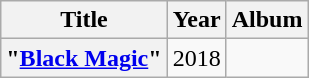<table class="wikitable plainrowheaders" style="text-align:center;">
<tr>
<th>Title</th>
<th>Year</th>
<th>Album</th>
</tr>
<tr>
<th scope="row">"<a href='#'>Black Magic</a>"<br></th>
<td>2018</td>
<td></td>
</tr>
</table>
